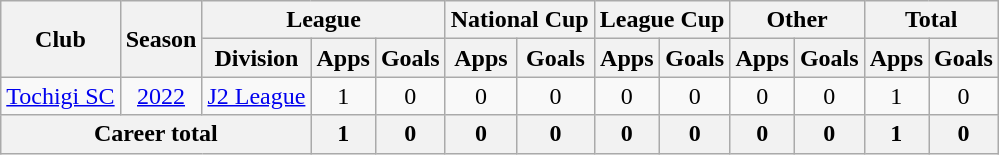<table class="wikitable" style="text-align: center">
<tr>
<th rowspan="2">Club</th>
<th rowspan="2">Season</th>
<th colspan="3">League</th>
<th colspan="2">National Cup</th>
<th colspan="2">League Cup</th>
<th colspan="2">Other</th>
<th colspan="2">Total</th>
</tr>
<tr>
<th>Division</th>
<th>Apps</th>
<th>Goals</th>
<th>Apps</th>
<th>Goals</th>
<th>Apps</th>
<th>Goals</th>
<th>Apps</th>
<th>Goals</th>
<th>Apps</th>
<th>Goals</th>
</tr>
<tr>
<td><a href='#'>Tochigi SC</a></td>
<td><a href='#'>2022</a></td>
<td><a href='#'>J2 League</a></td>
<td>1</td>
<td>0</td>
<td>0</td>
<td>0</td>
<td>0</td>
<td>0</td>
<td>0</td>
<td>0</td>
<td>1</td>
<td>0</td>
</tr>
<tr>
<th colspan=3>Career total</th>
<th>1</th>
<th>0</th>
<th>0</th>
<th>0</th>
<th>0</th>
<th>0</th>
<th>0</th>
<th>0</th>
<th>1</th>
<th>0</th>
</tr>
</table>
